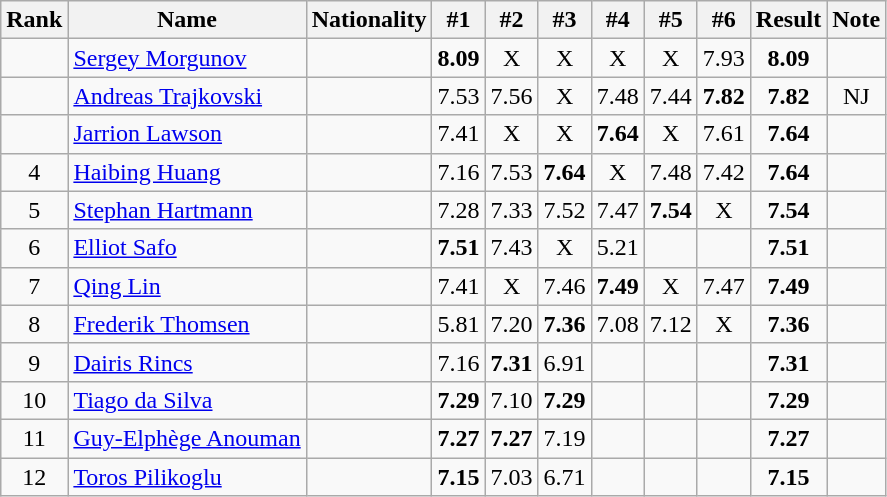<table class="wikitable sortable" style="text-align:center">
<tr>
<th>Rank</th>
<th>Name</th>
<th>Nationality</th>
<th>#1</th>
<th>#2</th>
<th>#3</th>
<th>#4</th>
<th>#5</th>
<th>#6</th>
<th>Result</th>
<th>Note</th>
</tr>
<tr>
<td></td>
<td align=left><a href='#'>Sergey Morgunov</a></td>
<td align=left></td>
<td><strong>8.09</strong></td>
<td>X</td>
<td>X</td>
<td>X</td>
<td>X</td>
<td>7.93</td>
<td><strong>8.09</strong></td>
<td></td>
</tr>
<tr>
<td></td>
<td align=left><a href='#'>Andreas Trajkovski</a></td>
<td align=left></td>
<td>7.53</td>
<td>7.56</td>
<td>X</td>
<td>7.48</td>
<td>7.44</td>
<td><strong>7.82</strong></td>
<td><strong>7.82</strong></td>
<td>NJ</td>
</tr>
<tr>
<td></td>
<td align=left><a href='#'>Jarrion Lawson</a></td>
<td align=left></td>
<td>7.41</td>
<td>X</td>
<td>X</td>
<td><strong>7.64</strong></td>
<td>X</td>
<td>7.61</td>
<td><strong>7.64</strong></td>
<td></td>
</tr>
<tr>
<td>4</td>
<td align=left><a href='#'>Haibing Huang</a></td>
<td align=left></td>
<td>7.16</td>
<td>7.53</td>
<td><strong>7.64</strong></td>
<td>X</td>
<td>7.48</td>
<td>7.42</td>
<td><strong>7.64</strong></td>
<td></td>
</tr>
<tr>
<td>5</td>
<td align=left><a href='#'>Stephan Hartmann</a></td>
<td align=left></td>
<td>7.28</td>
<td>7.33</td>
<td>7.52</td>
<td>7.47</td>
<td><strong>7.54</strong></td>
<td>X</td>
<td><strong>7.54</strong></td>
<td></td>
</tr>
<tr>
<td>6</td>
<td align=left><a href='#'>Elliot Safo</a></td>
<td align=left></td>
<td><strong>7.51</strong></td>
<td>7.43</td>
<td>X</td>
<td>5.21</td>
<td></td>
<td></td>
<td><strong>7.51</strong></td>
<td></td>
</tr>
<tr>
<td>7</td>
<td align=left><a href='#'>Qing Lin</a></td>
<td align=left></td>
<td>7.41</td>
<td>X</td>
<td>7.46</td>
<td><strong>7.49</strong></td>
<td>X</td>
<td>7.47</td>
<td><strong>7.49</strong></td>
<td></td>
</tr>
<tr>
<td>8</td>
<td align=left><a href='#'>Frederik Thomsen</a></td>
<td align=left></td>
<td>5.81</td>
<td>7.20</td>
<td><strong>7.36</strong></td>
<td>7.08</td>
<td>7.12</td>
<td>X</td>
<td><strong>7.36</strong></td>
<td></td>
</tr>
<tr>
<td>9</td>
<td align=left><a href='#'>Dairis Rincs</a></td>
<td align=left></td>
<td>7.16</td>
<td><strong>7.31</strong></td>
<td>6.91</td>
<td></td>
<td></td>
<td></td>
<td><strong>7.31</strong></td>
<td></td>
</tr>
<tr>
<td>10</td>
<td align=left><a href='#'>Tiago da Silva</a></td>
<td align=left></td>
<td><strong>7.29</strong></td>
<td>7.10</td>
<td><strong>7.29</strong></td>
<td></td>
<td></td>
<td></td>
<td><strong>7.29</strong></td>
<td></td>
</tr>
<tr>
<td>11</td>
<td align=left><a href='#'>Guy-Elphège Anouman</a></td>
<td align=left></td>
<td><strong>7.27</strong></td>
<td><strong>7.27</strong></td>
<td>7.19</td>
<td></td>
<td></td>
<td></td>
<td><strong>7.27</strong></td>
<td></td>
</tr>
<tr>
<td>12</td>
<td align=left><a href='#'>Toros Pilikoglu</a></td>
<td align=left></td>
<td><strong>7.15</strong></td>
<td>7.03</td>
<td>6.71</td>
<td></td>
<td></td>
<td></td>
<td><strong>7.15</strong></td>
<td></td>
</tr>
</table>
